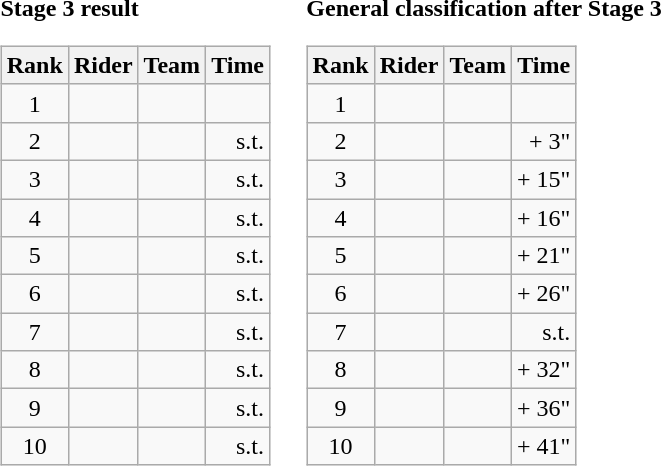<table>
<tr>
<td><strong>Stage 3 result</strong><br><table class="wikitable">
<tr>
<th scope="col">Rank</th>
<th scope="col">Rider</th>
<th scope="col">Team</th>
<th scope="col">Time</th>
</tr>
<tr>
<td style="text-align:center;">1</td>
<td></td>
<td></td>
<td style="text-align:right;"></td>
</tr>
<tr>
<td style="text-align:center;">2</td>
<td></td>
<td></td>
<td style="text-align:right;">s.t.</td>
</tr>
<tr>
<td style="text-align:center;">3</td>
<td></td>
<td></td>
<td style="text-align:right;">s.t.</td>
</tr>
<tr>
<td style="text-align:center;">4</td>
<td></td>
<td></td>
<td style="text-align:right;">s.t.</td>
</tr>
<tr>
<td style="text-align:center;">5</td>
<td></td>
<td></td>
<td style="text-align:right;">s.t.</td>
</tr>
<tr>
<td style="text-align:center;">6</td>
<td></td>
<td></td>
<td style="text-align:right;">s.t.</td>
</tr>
<tr>
<td style="text-align:center;">7</td>
<td></td>
<td></td>
<td style="text-align:right;">s.t.</td>
</tr>
<tr>
<td style="text-align:center;">8</td>
<td></td>
<td></td>
<td style="text-align:right;">s.t.</td>
</tr>
<tr>
<td style="text-align:center;">9</td>
<td></td>
<td></td>
<td style="text-align:right;">s.t.</td>
</tr>
<tr>
<td style="text-align:center;">10</td>
<td></td>
<td></td>
<td style="text-align:right;">s.t.</td>
</tr>
</table>
</td>
<td></td>
<td><strong>General classification after Stage 3</strong><br><table class="wikitable">
<tr>
<th scope="col">Rank</th>
<th scope="col">Rider</th>
<th scope="col">Team</th>
<th scope="col">Time</th>
</tr>
<tr>
<td style="text-align:center;">1</td>
<td></td>
<td></td>
<td style="text-align:right;"></td>
</tr>
<tr>
<td style="text-align:center;">2</td>
<td></td>
<td></td>
<td style="text-align:right;">+ 3"</td>
</tr>
<tr>
<td style="text-align:center;">3</td>
<td></td>
<td></td>
<td style="text-align:right;">+ 15"</td>
</tr>
<tr>
<td style="text-align:center;">4</td>
<td></td>
<td></td>
<td style="text-align:right;">+ 16"</td>
</tr>
<tr>
<td style="text-align:center;">5</td>
<td></td>
<td></td>
<td style="text-align:right;">+ 21"</td>
</tr>
<tr>
<td style="text-align:center;">6</td>
<td></td>
<td></td>
<td style="text-align:right;">+ 26"</td>
</tr>
<tr>
<td style="text-align:center;">7</td>
<td></td>
<td></td>
<td style="text-align:right;">s.t.</td>
</tr>
<tr>
<td style="text-align:center;">8</td>
<td></td>
<td></td>
<td style="text-align:right;">+ 32"</td>
</tr>
<tr>
<td style="text-align:center;">9</td>
<td></td>
<td></td>
<td style="text-align:right;">+ 36"</td>
</tr>
<tr>
<td style="text-align:center;">10</td>
<td></td>
<td></td>
<td style="text-align:right;">+ 41"</td>
</tr>
</table>
</td>
</tr>
</table>
